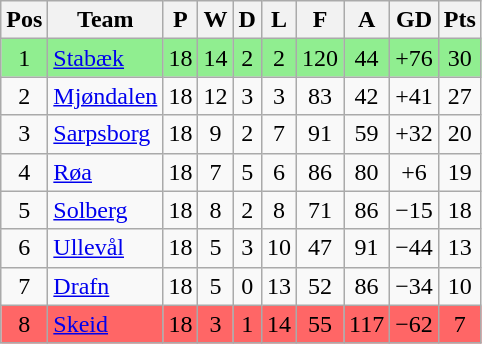<table class="wikitable sortable" style="text-align: center;">
<tr>
<th>Pos</th>
<th>Team</th>
<th>P</th>
<th>W</th>
<th>D</th>
<th>L</th>
<th>F</th>
<th>A</th>
<th>GD</th>
<th>Pts</th>
</tr>
<tr style="background:#90EE90;">
<td>1</td>
<td align="left"><a href='#'>Stabæk</a></td>
<td>18</td>
<td>14</td>
<td>2</td>
<td>2</td>
<td>120</td>
<td>44</td>
<td>+76</td>
<td>30</td>
</tr>
<tr>
<td>2</td>
<td align="left"><a href='#'>Mjøndalen</a></td>
<td>18</td>
<td>12</td>
<td>3</td>
<td>3</td>
<td>83</td>
<td>42</td>
<td>+41</td>
<td>27</td>
</tr>
<tr>
<td>3</td>
<td align="left"><a href='#'>Sarpsborg</a></td>
<td>18</td>
<td>9</td>
<td>2</td>
<td>7</td>
<td>91</td>
<td>59</td>
<td>+32</td>
<td>20</td>
</tr>
<tr>
<td>4</td>
<td align="left"><a href='#'>Røa</a></td>
<td>18</td>
<td>7</td>
<td>5</td>
<td>6</td>
<td>86</td>
<td>80</td>
<td>+6</td>
<td>19</td>
</tr>
<tr>
<td>5</td>
<td align="left"><a href='#'>Solberg</a></td>
<td>18</td>
<td>8</td>
<td>2</td>
<td>8</td>
<td>71</td>
<td>86</td>
<td>−15</td>
<td>18</td>
</tr>
<tr>
<td>6</td>
<td align="left"><a href='#'>Ullevål</a></td>
<td>18</td>
<td>5</td>
<td>3</td>
<td>10</td>
<td>47</td>
<td>91</td>
<td>−44</td>
<td>13</td>
</tr>
<tr>
<td>7</td>
<td align="left"><a href='#'>Drafn</a></td>
<td>18</td>
<td>5</td>
<td>0</td>
<td>13</td>
<td>52</td>
<td>86</td>
<td>−34</td>
<td>10</td>
</tr>
<tr style="background: #FF6666">
<td>8</td>
<td align="left"><a href='#'>Skeid</a></td>
<td>18</td>
<td>3</td>
<td>1</td>
<td>14</td>
<td>55</td>
<td>117</td>
<td>−62</td>
<td>7</td>
</tr>
</table>
